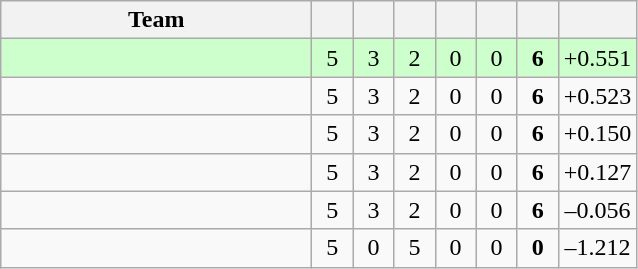<table class="wikitable" style="text-align:center">
<tr>
<th width=200>Team</th>
<th width=20></th>
<th width=20></th>
<th width=20></th>
<th width=20></th>
<th width=20></th>
<th width=20></th>
<th width=45></th>
</tr>
<tr style="background:#cfc">
<td align="left"></td>
<td>5</td>
<td>3</td>
<td>2</td>
<td>0</td>
<td>0</td>
<td><strong>6</strong></td>
<td>+0.551</td>
</tr>
<tr>
<td align="left"></td>
<td>5</td>
<td>3</td>
<td>2</td>
<td>0</td>
<td>0</td>
<td><strong>6</strong></td>
<td>+0.523</td>
</tr>
<tr>
<td align="left"></td>
<td>5</td>
<td>3</td>
<td>2</td>
<td>0</td>
<td>0</td>
<td><strong>6</strong></td>
<td>+0.150</td>
</tr>
<tr>
<td align="left"></td>
<td>5</td>
<td>3</td>
<td>2</td>
<td>0</td>
<td>0</td>
<td><strong>6</strong></td>
<td>+0.127</td>
</tr>
<tr>
<td align="left"></td>
<td>5</td>
<td>3</td>
<td>2</td>
<td>0</td>
<td>0</td>
<td><strong>6</strong></td>
<td>–0.056</td>
</tr>
<tr>
<td align="left"></td>
<td>5</td>
<td>0</td>
<td>5</td>
<td>0</td>
<td>0</td>
<td><strong>0</strong></td>
<td>–1.212</td>
</tr>
</table>
